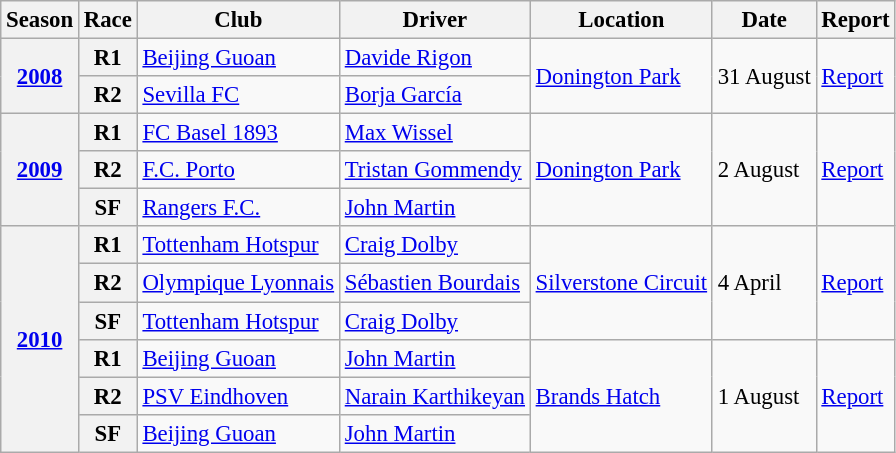<table class="wikitable" style="font-size: 95%;">
<tr>
<th>Season</th>
<th>Race</th>
<th>Club</th>
<th>Driver</th>
<th>Location</th>
<th>Date</th>
<th>Report</th>
</tr>
<tr>
<th rowspan=2><a href='#'>2008</a></th>
<th>R1</th>
<td> <a href='#'>Beijing Guoan</a></td>
<td> <a href='#'>Davide Rigon</a></td>
<td rowspan=2><a href='#'>Donington Park</a></td>
<td rowspan=2>31 August</td>
<td rowspan=2><a href='#'>Report</a></td>
</tr>
<tr>
<th>R2</th>
<td> <a href='#'>Sevilla FC</a></td>
<td> <a href='#'>Borja García</a></td>
</tr>
<tr>
<th rowspan=3><a href='#'>2009</a></th>
<th>R1</th>
<td> <a href='#'>FC Basel 1893</a></td>
<td> <a href='#'>Max Wissel</a></td>
<td rowspan=3><a href='#'>Donington Park</a></td>
<td rowspan=3>2 August</td>
<td rowspan=3><a href='#'>Report</a></td>
</tr>
<tr>
<th>R2</th>
<td> <a href='#'>F.C. Porto</a></td>
<td> <a href='#'>Tristan Gommendy</a></td>
</tr>
<tr>
<th>SF</th>
<td> <a href='#'>Rangers F.C.</a></td>
<td> <a href='#'>John Martin</a></td>
</tr>
<tr>
<th rowspan=6><a href='#'>2010</a></th>
<th>R1</th>
<td> <a href='#'>Tottenham Hotspur</a></td>
<td> <a href='#'>Craig Dolby</a></td>
<td rowspan=3><a href='#'>Silverstone Circuit</a></td>
<td rowspan=3>4 April</td>
<td rowspan=3><a href='#'>Report</a></td>
</tr>
<tr>
<th>R2</th>
<td> <a href='#'>Olympique Lyonnais</a></td>
<td> <a href='#'>Sébastien Bourdais</a></td>
</tr>
<tr>
<th>SF</th>
<td> <a href='#'>Tottenham Hotspur</a></td>
<td> <a href='#'>Craig Dolby</a></td>
</tr>
<tr>
<th>R1</th>
<td> <a href='#'>Beijing Guoan</a></td>
<td> <a href='#'>John Martin</a></td>
<td rowspan=3><a href='#'>Brands Hatch</a></td>
<td rowspan=3>1 August</td>
<td rowspan=3><a href='#'>Report</a></td>
</tr>
<tr>
<th>R2</th>
<td> <a href='#'>PSV Eindhoven</a></td>
<td> <a href='#'>Narain Karthikeyan</a></td>
</tr>
<tr>
<th>SF</th>
<td> <a href='#'>Beijing Guoan</a></td>
<td> <a href='#'>John Martin</a></td>
</tr>
</table>
